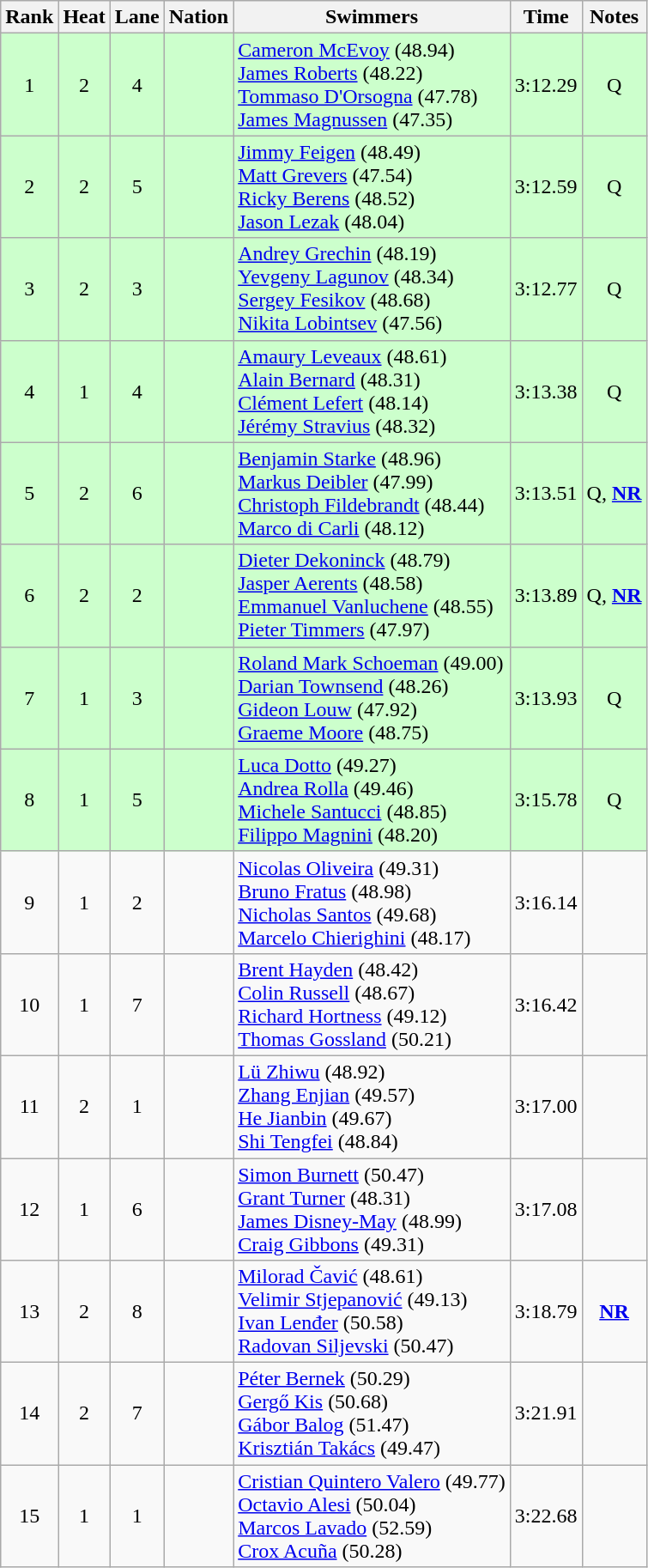<table class="wikitable sortable" style="text-align:center">
<tr>
<th>Rank</th>
<th>Heat</th>
<th>Lane</th>
<th>Nation</th>
<th>Swimmers</th>
<th>Time</th>
<th>Notes</th>
</tr>
<tr bgcolor=ccffcc>
<td>1</td>
<td>2</td>
<td>4</td>
<td align=left></td>
<td align=left><a href='#'>Cameron McEvoy</a> (48.94)<br><a href='#'>James Roberts</a> (48.22)<br><a href='#'>Tommaso D'Orsogna</a> (47.78)<br><a href='#'>James Magnussen</a> (47.35)</td>
<td>3:12.29</td>
<td>Q</td>
</tr>
<tr bgcolor=ccffcc>
<td>2</td>
<td>2</td>
<td>5</td>
<td align=left></td>
<td align=left><a href='#'>Jimmy Feigen</a> (48.49)<br><a href='#'>Matt Grevers</a> (47.54)<br><a href='#'>Ricky Berens</a> (48.52)<br><a href='#'>Jason Lezak</a> (48.04)</td>
<td>3:12.59</td>
<td>Q</td>
</tr>
<tr bgcolor=ccffcc>
<td>3</td>
<td>2</td>
<td>3</td>
<td align=left></td>
<td align=left><a href='#'>Andrey Grechin</a> (48.19)<br><a href='#'>Yevgeny Lagunov</a> (48.34)<br><a href='#'>Sergey Fesikov</a> (48.68)<br><a href='#'>Nikita Lobintsev</a> (47.56)</td>
<td>3:12.77</td>
<td>Q</td>
</tr>
<tr bgcolor=ccffcc>
<td>4</td>
<td>1</td>
<td>4</td>
<td align=left></td>
<td align=left><a href='#'>Amaury Leveaux</a> (48.61)<br><a href='#'>Alain Bernard</a> (48.31)<br><a href='#'>Clément Lefert</a> (48.14)<br><a href='#'>Jérémy Stravius</a> (48.32)</td>
<td>3:13.38</td>
<td>Q</td>
</tr>
<tr bgcolor=ccffcc>
<td>5</td>
<td>2</td>
<td>6</td>
<td align=left></td>
<td align=left><a href='#'>Benjamin Starke</a> (48.96)<br><a href='#'>Markus Deibler</a> (47.99)<br><a href='#'>Christoph Fildebrandt</a> (48.44)<br><a href='#'>Marco di Carli</a> (48.12)</td>
<td>3:13.51</td>
<td>Q, <strong><a href='#'>NR</a></strong></td>
</tr>
<tr bgcolor=ccffcc>
<td>6</td>
<td>2</td>
<td>2</td>
<td align=left></td>
<td align=left><a href='#'>Dieter Dekoninck</a> (48.79)<br><a href='#'>Jasper Aerents</a> (48.58)<br><a href='#'>Emmanuel Vanluchene</a> (48.55)<br><a href='#'>Pieter Timmers</a> (47.97)</td>
<td>3:13.89</td>
<td>Q, <strong><a href='#'>NR</a></strong></td>
</tr>
<tr bgcolor=ccffcc>
<td>7</td>
<td>1</td>
<td>3</td>
<td align=left></td>
<td align=left><a href='#'>Roland Mark Schoeman</a> (49.00)<br><a href='#'>Darian Townsend</a> (48.26)<br><a href='#'>Gideon Louw</a> (47.92)<br><a href='#'>Graeme Moore</a> (48.75)</td>
<td>3:13.93</td>
<td>Q</td>
</tr>
<tr bgcolor=ccffcc>
<td>8</td>
<td>1</td>
<td>5</td>
<td align=left></td>
<td align=left><a href='#'>Luca Dotto</a> (49.27)<br><a href='#'>Andrea Rolla</a> (49.46)<br><a href='#'>Michele Santucci</a> (48.85)<br><a href='#'>Filippo Magnini</a> (48.20)</td>
<td>3:15.78</td>
<td>Q</td>
</tr>
<tr>
<td>9</td>
<td>1</td>
<td>2</td>
<td align=left></td>
<td align=left><a href='#'>Nicolas Oliveira</a> (49.31)<br><a href='#'>Bruno Fratus</a> (48.98)<br><a href='#'>Nicholas Santos</a> (49.68)<br><a href='#'>Marcelo Chierighini</a> (48.17)</td>
<td>3:16.14</td>
<td></td>
</tr>
<tr>
<td>10</td>
<td>1</td>
<td>7</td>
<td align=left></td>
<td align=left><a href='#'>Brent Hayden</a> (48.42)<br><a href='#'>Colin Russell</a> (48.67)<br><a href='#'>Richard Hortness</a> (49.12)<br><a href='#'>Thomas Gossland</a> (50.21)</td>
<td>3:16.42</td>
<td></td>
</tr>
<tr>
<td>11</td>
<td>2</td>
<td>1</td>
<td align=left></td>
<td align=left><a href='#'>Lü Zhiwu</a> (48.92)<br><a href='#'>Zhang Enjian</a> (49.57)<br><a href='#'>He Jianbin</a> (49.67)<br><a href='#'>Shi Tengfei</a> (48.84)</td>
<td>3:17.00</td>
<td></td>
</tr>
<tr>
<td>12</td>
<td>1</td>
<td>6</td>
<td align=left></td>
<td align=left><a href='#'>Simon Burnett</a> (50.47)<br><a href='#'>Grant Turner</a> (48.31)<br><a href='#'>James Disney-May</a> (48.99)<br><a href='#'>Craig Gibbons</a> (49.31)</td>
<td>3:17.08</td>
<td></td>
</tr>
<tr>
<td>13</td>
<td>2</td>
<td>8</td>
<td align=left></td>
<td align=left><a href='#'>Milorad Čavić</a> (48.61)<br><a href='#'>Velimir Stjepanović</a> (49.13)<br><a href='#'>Ivan Lenđer</a> (50.58)<br><a href='#'>Radovan Siljevski</a> (50.47)</td>
<td>3:18.79</td>
<td><strong><a href='#'>NR</a></strong></td>
</tr>
<tr>
<td>14</td>
<td>2</td>
<td>7</td>
<td align=left></td>
<td align=left><a href='#'>Péter Bernek</a> (50.29)<br><a href='#'>Gergő Kis</a> (50.68)<br><a href='#'>Gábor Balog</a> (51.47)<br><a href='#'>Krisztián Takács</a> (49.47)</td>
<td>3:21.91</td>
<td></td>
</tr>
<tr>
<td>15</td>
<td>1</td>
<td>1</td>
<td align=left></td>
<td align=left><a href='#'>Cristian Quintero Valero</a> (49.77)<br><a href='#'>Octavio Alesi</a> (50.04)<br><a href='#'>Marcos Lavado</a> (52.59)<br><a href='#'>Crox Acuña</a> (50.28)</td>
<td>3:22.68</td>
<td></td>
</tr>
</table>
